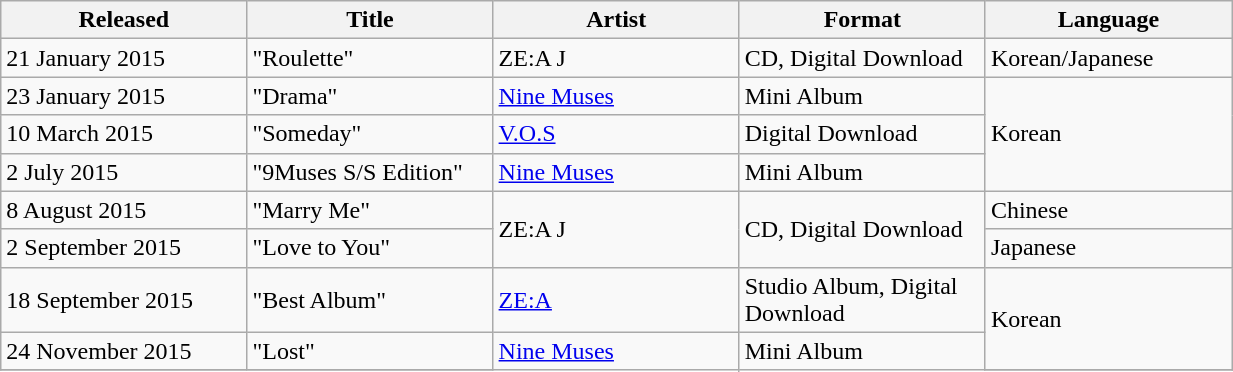<table class="wikitable sortable" align="left center" style="width:65%;">
<tr>
<th style="width:20%;">Released</th>
<th style="width:20%;">Title</th>
<th style="width:20%;">Artist</th>
<th style="width:20%;">Format</th>
<th style="width:20%;">Language</th>
</tr>
<tr>
<td>21 January 2015</td>
<td>"Roulette"</td>
<td>ZE:A J</td>
<td>CD, Digital Download</td>
<td>Korean/Japanese</td>
</tr>
<tr>
<td>23 January 2015</td>
<td>"Drama"</td>
<td><a href='#'>Nine Muses</a></td>
<td>Mini Album</td>
<td rowspan="3">Korean</td>
</tr>
<tr>
<td>10 March 2015</td>
<td>"Someday"</td>
<td><a href='#'>V.O.S</a></td>
<td>Digital Download</td>
</tr>
<tr>
<td>2 July 2015</td>
<td>"9Muses S/S Edition"</td>
<td><a href='#'>Nine Muses</a></td>
<td>Mini Album</td>
</tr>
<tr>
<td>8 August 2015</td>
<td>"Marry Me"</td>
<td rowspan="2">ZE:A J</td>
<td rowspan="2">CD, Digital Download</td>
<td>Chinese</td>
</tr>
<tr>
<td>2 September 2015</td>
<td>"Love to You"</td>
<td>Japanese</td>
</tr>
<tr>
<td>18 September 2015</td>
<td>"Best Album"</td>
<td><a href='#'>ZE:A</a></td>
<td>Studio Album, Digital Download</td>
<td rowspan="2">Korean</td>
</tr>
<tr>
<td>24 November 2015</td>
<td>"Lost"</td>
<td rowspan="2"><a href='#'>Nine Muses</a></td>
<td rowspan="2">Mini Album</td>
</tr>
<tr>
</tr>
</table>
